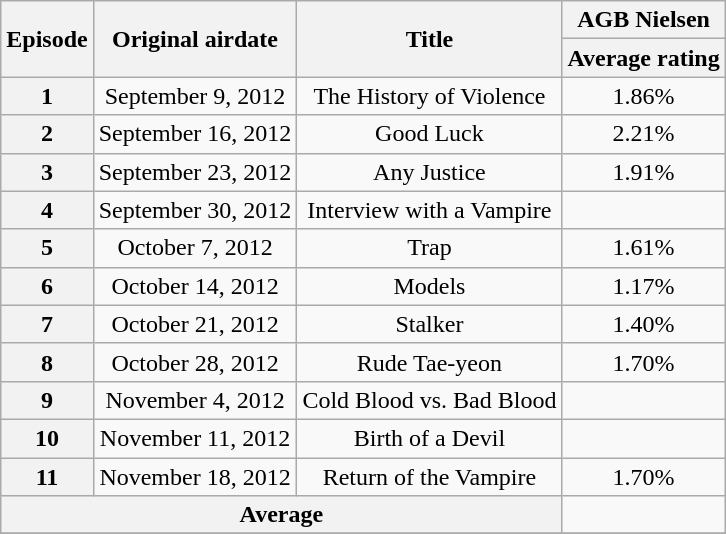<table class=wikitable>
<tr align=center>
<th rowspan="2">Episode</th>
<th rowspan="2">Original airdate</th>
<th rowspan="2">Title</th>
<th colspan="2">AGB Nielsen</th>
</tr>
<tr>
<th>Average rating</th>
</tr>
<tr align=center>
<th>1</th>
<td>September 9, 2012</td>
<td>The History of Violence</td>
<td>1.86%</td>
</tr>
<tr align=center>
<th>2</th>
<td>September 16, 2012</td>
<td>Good Luck</td>
<td>2.21%</td>
</tr>
<tr align=center>
<th>3</th>
<td>September 23, 2012</td>
<td>Any Justice</td>
<td>1.91%</td>
</tr>
<tr align=center>
<th>4</th>
<td>September 30, 2012</td>
<td>Interview with a Vampire</td>
<td></td>
</tr>
<tr align=center>
<th>5</th>
<td>October 7, 2012</td>
<td>Trap</td>
<td>1.61%</td>
</tr>
<tr align=center>
<th>6</th>
<td>October 14, 2012</td>
<td>Models</td>
<td>1.17%</td>
</tr>
<tr align=center>
<th>7</th>
<td>October 21, 2012</td>
<td>Stalker</td>
<td>1.40%</td>
</tr>
<tr align=center>
<th>8</th>
<td>October 28, 2012</td>
<td>Rude Tae-yeon</td>
<td>1.70%</td>
</tr>
<tr align=center>
<th>9</th>
<td>November 4, 2012</td>
<td>Cold Blood vs. Bad Blood</td>
<td></td>
</tr>
<tr align=center>
<th>10</th>
<td>November 11, 2012</td>
<td>Birth of a Devil</td>
<td></td>
</tr>
<tr align=center>
<th>11</th>
<td>November 18, 2012</td>
<td>Return of the Vampire</td>
<td>1.70%</td>
</tr>
<tr align=center>
<th colspan=3>Average</th>
<td></td>
</tr>
<tr align=center>
</tr>
</table>
